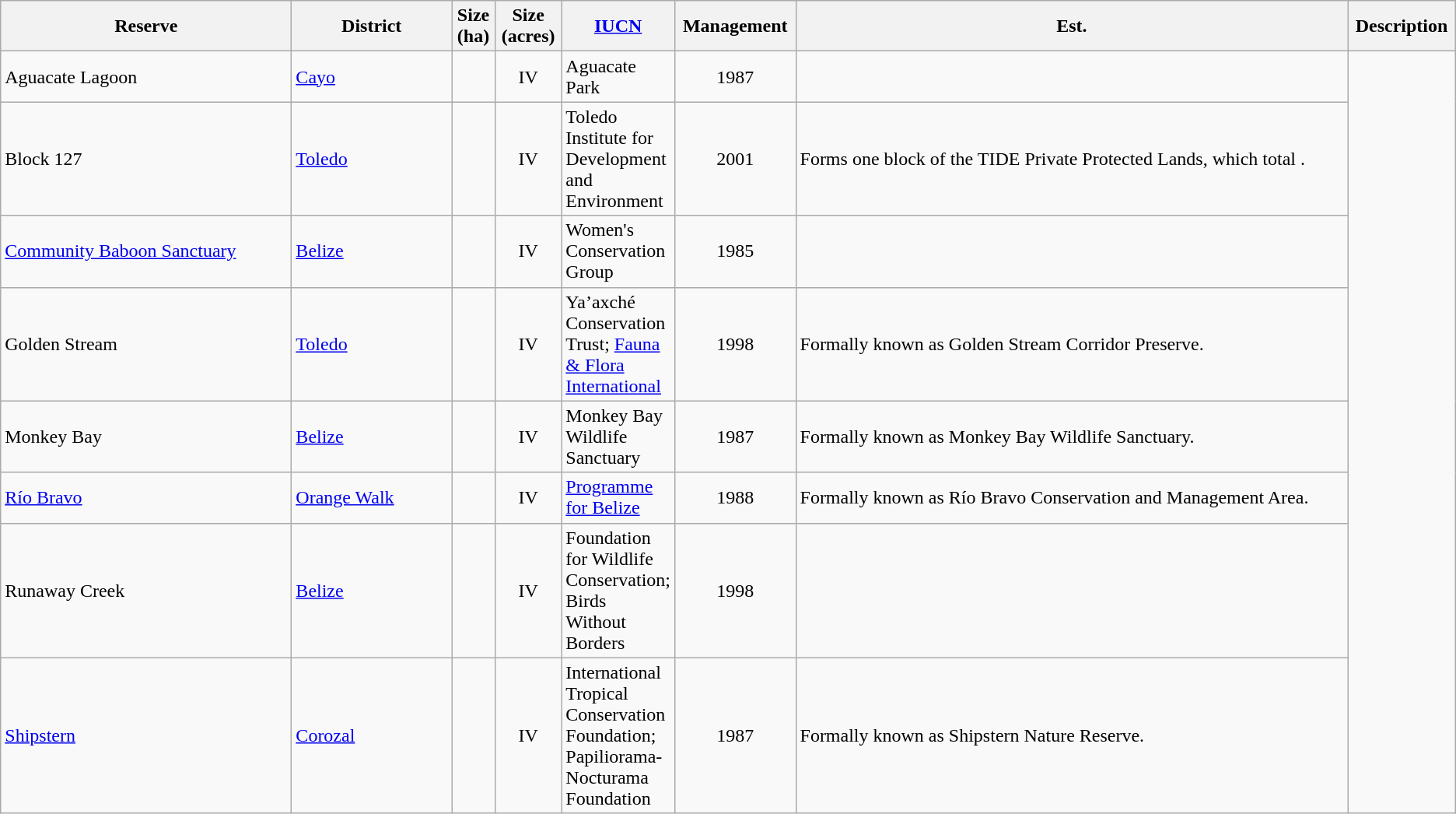<table class="wikitable sortable sticky-header sort-under">
<tr>
<th width="20%">Reserve</th>
<th width="11%">District</th>
<th>Size<br>(ha)</th>
<th>Size<br>(acres)</th>
<th width="4%"><a href='#'>IUCN</a></th>
<th>Management</th>
<th>Est.</th>
<th class="unsortable">Description</th>
</tr>
<tr>
<td>Aguacate Lagoon</td>
<td><a href='#'>Cayo</a></td>
<td></td>
<td align="center">IV</td>
<td>Aguacate Park</td>
<td align="center">1987</td>
<td></td>
</tr>
<tr>
<td>Block 127</td>
<td><a href='#'>Toledo</a></td>
<td></td>
<td align="center">IV</td>
<td>Toledo Institute for Development and Environment</td>
<td align="center">2001</td>
<td>Forms one block of the TIDE Private Protected Lands, which total .</td>
</tr>
<tr>
<td><a href='#'>Community Baboon Sanctuary</a></td>
<td><a href='#'>Belize</a></td>
<td></td>
<td align="center">IV</td>
<td>Women's Conservation Group</td>
<td align="center">1985</td>
<td></td>
</tr>
<tr>
<td>Golden Stream</td>
<td><a href='#'>Toledo</a></td>
<td></td>
<td align="center">IV</td>
<td>Ya’axché Conservation Trust; <a href='#'>Fauna & Flora International</a></td>
<td align="center">1998</td>
<td>Formally known as Golden Stream Corridor Preserve.</td>
</tr>
<tr>
<td>Monkey Bay</td>
<td><a href='#'>Belize</a></td>
<td></td>
<td align="center">IV</td>
<td>Monkey Bay Wildlife Sanctuary</td>
<td align="center">1987</td>
<td>Formally known as Monkey Bay Wildlife Sanctuary.</td>
</tr>
<tr>
<td><a href='#'>Río Bravo</a></td>
<td><a href='#'>Orange Walk</a></td>
<td></td>
<td align="center">IV</td>
<td><a href='#'>Programme for Belize</a></td>
<td align="center">1988</td>
<td>Formally known as Río Bravo Conservation and Management Area.</td>
</tr>
<tr>
<td>Runaway Creek</td>
<td><a href='#'>Belize</a></td>
<td></td>
<td align="center">IV</td>
<td>Foundation for Wildlife Conservation; Birds Without Borders</td>
<td align="center">1998</td>
<td></td>
</tr>
<tr>
<td><a href='#'>Shipstern</a></td>
<td><a href='#'>Corozal</a></td>
<td></td>
<td align="center">IV</td>
<td>International Tropical Conservation Foundation; Papiliorama-Nocturama Foundation</td>
<td align="center">1987</td>
<td>Formally known as Shipstern Nature Reserve.</td>
</tr>
</table>
